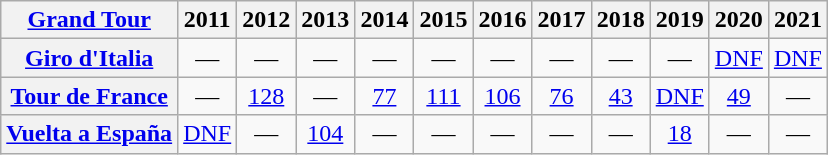<table class="wikitable plainrowheaders">
<tr>
<th scope="col"><a href='#'>Grand Tour</a></th>
<th scope="col">2011</th>
<th scope="col">2012</th>
<th scope="col">2013</th>
<th scope="col">2014</th>
<th scope="col">2015</th>
<th scope="col">2016</th>
<th scope="col">2017</th>
<th scope="col">2018</th>
<th scope="col">2019</th>
<th scope="col">2020</th>
<th scope="col">2021</th>
</tr>
<tr style="text-align:center;">
<th scope="row"> <a href='#'>Giro d'Italia</a></th>
<td>—</td>
<td>—</td>
<td>—</td>
<td>—</td>
<td>—</td>
<td>—</td>
<td>—</td>
<td>—</td>
<td>—</td>
<td><a href='#'>DNF</a></td>
<td><a href='#'>DNF</a></td>
</tr>
<tr style="text-align:center;">
<th scope="row"> <a href='#'>Tour de France</a></th>
<td>—</td>
<td><a href='#'>128</a></td>
<td>—</td>
<td><a href='#'>77</a></td>
<td><a href='#'>111</a></td>
<td><a href='#'>106</a></td>
<td><a href='#'>76</a></td>
<td><a href='#'>43</a></td>
<td><a href='#'>DNF</a></td>
<td><a href='#'>49</a></td>
<td>—</td>
</tr>
<tr style="text-align:center;">
<th scope="row"> <a href='#'>Vuelta a España</a></th>
<td><a href='#'>DNF</a></td>
<td>—</td>
<td><a href='#'>104</a></td>
<td>—</td>
<td>—</td>
<td>—</td>
<td>—</td>
<td>—</td>
<td><a href='#'>18</a></td>
<td>—</td>
<td>—</td>
</tr>
</table>
